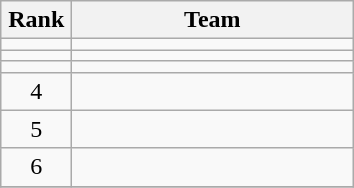<table class="wikitable">
<tr>
<th style="width: 40px;">Rank</th>
<th style="width: 180px;">Team</th>
</tr>
<tr>
<td align=center></td>
<td></td>
</tr>
<tr>
<td align=center></td>
<td></td>
</tr>
<tr>
<td align=center></td>
<td></td>
</tr>
<tr>
<td align=center>4</td>
<td></td>
</tr>
<tr>
<td align=center>5</td>
<td></td>
</tr>
<tr>
<td align=center>6</td>
<td></td>
</tr>
<tr>
</tr>
</table>
